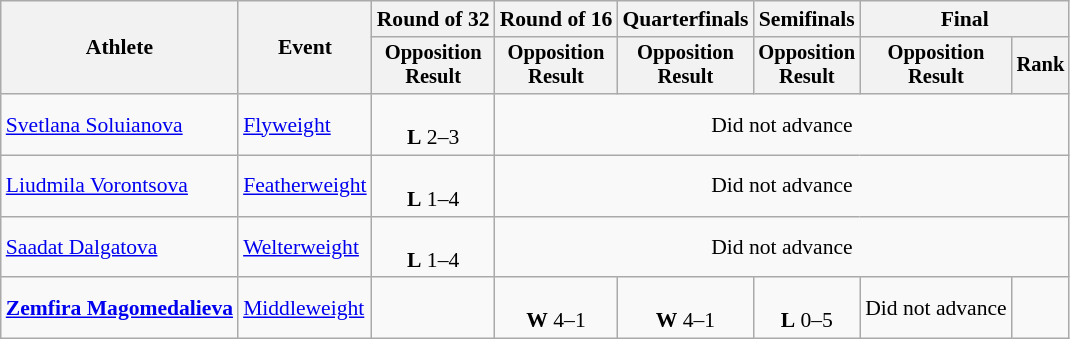<table class="wikitable" style="text-align:center; font-size:90%">
<tr>
<th rowspan=2>Athlete</th>
<th rowspan=2>Event</th>
<th>Round of 32</th>
<th>Round of 16</th>
<th>Quarterfinals</th>
<th>Semifinals</th>
<th colspan=2>Final</th>
</tr>
<tr style="font-size:95%">
<th>Opposition<br>Result</th>
<th>Opposition<br>Result</th>
<th>Opposition<br>Result</th>
<th>Opposition<br>Result</th>
<th>Opposition<br>Result</th>
<th>Rank</th>
</tr>
<tr>
<td align=left><a href='#'>Svetlana Soluianova</a></td>
<td align=left><a href='#'>Flyweight</a></td>
<td><br><strong>L</strong> 2–3</td>
<td colspan=5>Did not advance</td>
</tr>
<tr>
<td align=left><a href='#'>Liudmila Vorontsova</a></td>
<td align=left><a href='#'>Featherweight</a></td>
<td><br><strong>L</strong> 1–4</td>
<td colspan=5>Did not advance</td>
</tr>
<tr>
<td align=left><a href='#'>Saadat Dalgatova</a></td>
<td align=left><a href='#'>Welterweight</a></td>
<td><br><strong>L</strong> 1–4</td>
<td colspan=5>Did not advance</td>
</tr>
<tr>
<td align=left><strong><a href='#'>Zemfira Magomedalieva</a></strong></td>
<td align=left><a href='#'>Middleweight</a></td>
<td></td>
<td><br><strong>W</strong> 4–1</td>
<td><br><strong>W</strong> 4–1</td>
<td><br><strong>L</strong> 0–5</td>
<td>Did not advance</td>
<td></td>
</tr>
</table>
